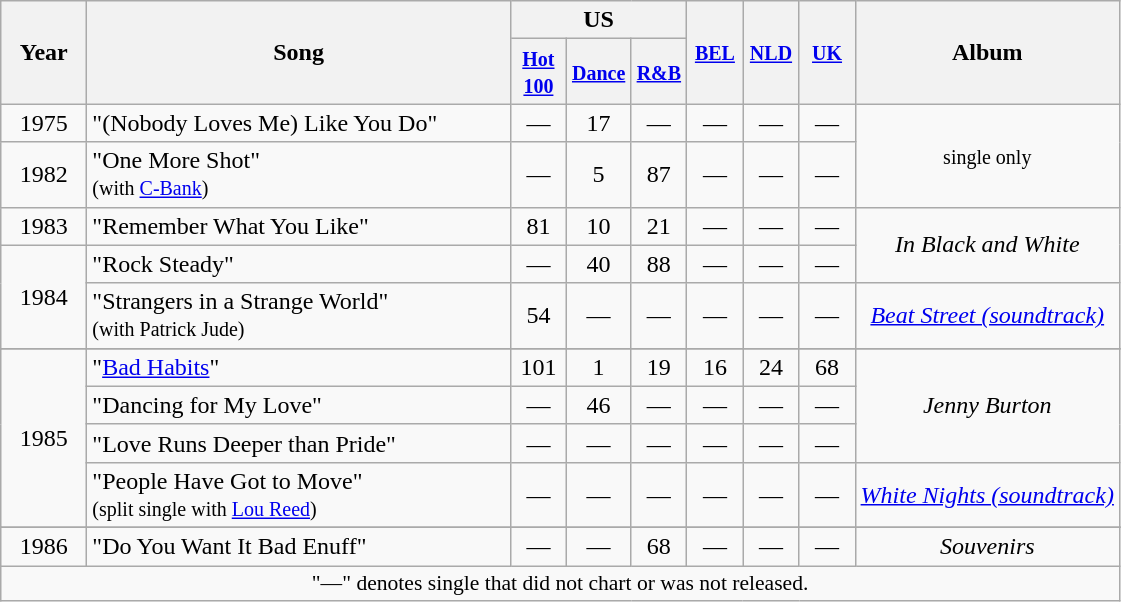<table class="wikitable" style="text-align:center;">
<tr>
<th rowspan="2" width="50">Year</th>
<th rowspan="2">Song</th>
<th colspan="3">US</th>
<th rowspan="2" width="30"><small><a href='#'>BEL</a></small></th>
<th rowspan="2" width="30"><small><a href='#'>NLD</a></small><br></th>
<th rowspan="2" width="30"><small><a href='#'>UK</a></small><br></th>
<th rowspan="2">Album</th>
</tr>
<tr>
<th width="30"><small><a href='#'>Hot 100</a></small><br></th>
<th width="30"><small><a href='#'>Dance</a></small><br></th>
<th width="30"><small><a href='#'>R&B</a></small><br></th>
</tr>
<tr>
<td>1975</td>
<td align="left" width="275px">"(Nobody Loves Me) Like You Do"</td>
<td>—</td>
<td>17</td>
<td>—</td>
<td>—</td>
<td>—</td>
<td>—</td>
<td rowspan="2"><small>single only</small></td>
</tr>
<tr>
<td>1982</td>
<td align="left" width="275px">"One More Shot"<br><small>(with <a href='#'>C-Bank</a>)</small></td>
<td>—</td>
<td>5</td>
<td>87</td>
<td>—</td>
<td>—</td>
<td>—</td>
</tr>
<tr>
<td>1983</td>
<td align="left" width="275px">"Remember What You Like"<br></td>
<td>81</td>
<td>10</td>
<td>21</td>
<td>—</td>
<td>—</td>
<td>—</td>
<td rowspan="2"><em>In Black and White</em></td>
</tr>
<tr>
<td rowspan="2">1984</td>
<td align="left" width="275px">"Rock Steady"</td>
<td>—</td>
<td>40</td>
<td>88</td>
<td>—</td>
<td>—</td>
<td>—</td>
</tr>
<tr>
<td align="left" width="275px">"Strangers in a Strange World"<br><small>(with Patrick Jude)</small></td>
<td>54</td>
<td>—</td>
<td>—</td>
<td>—</td>
<td>—</td>
<td>—</td>
<td><em><a href='#'>Beat Street (soundtrack)</a></em></td>
</tr>
<tr>
</tr>
<tr>
<td rowspan="4">1985</td>
<td align="left" width="275px">"<a href='#'>Bad Habits</a>"</td>
<td>101</td>
<td>1</td>
<td>19</td>
<td>16</td>
<td>24</td>
<td>68</td>
<td rowspan="3"><em>Jenny Burton</em></td>
</tr>
<tr>
<td align="left" width="275px">"Dancing for My Love"</td>
<td>—</td>
<td>46</td>
<td>—</td>
<td>—</td>
<td>—</td>
<td>—</td>
</tr>
<tr>
<td align="left" width="275px">"Love Runs Deeper than Pride"</td>
<td>—</td>
<td>—</td>
<td>—</td>
<td>—</td>
<td>—</td>
<td>—</td>
</tr>
<tr>
<td align="left" width="275px">"People Have Got to Move"<br><small>(split single with <a href='#'>Lou Reed</a>)</small></td>
<td>—</td>
<td>—</td>
<td>—</td>
<td>—</td>
<td>—</td>
<td>—</td>
<td><em><a href='#'>White Nights (soundtrack)</a></em></td>
</tr>
<tr>
</tr>
<tr>
<td>1986</td>
<td align="left" width="275px">"Do You Want It Bad Enuff"</td>
<td>—</td>
<td>—</td>
<td>68</td>
<td>—</td>
<td>—</td>
<td>—</td>
<td><em>Souvenirs</em></td>
</tr>
<tr>
<td colspan="10" style="font-size:90%">"—" denotes single that did not chart or was not released.</td>
</tr>
</table>
